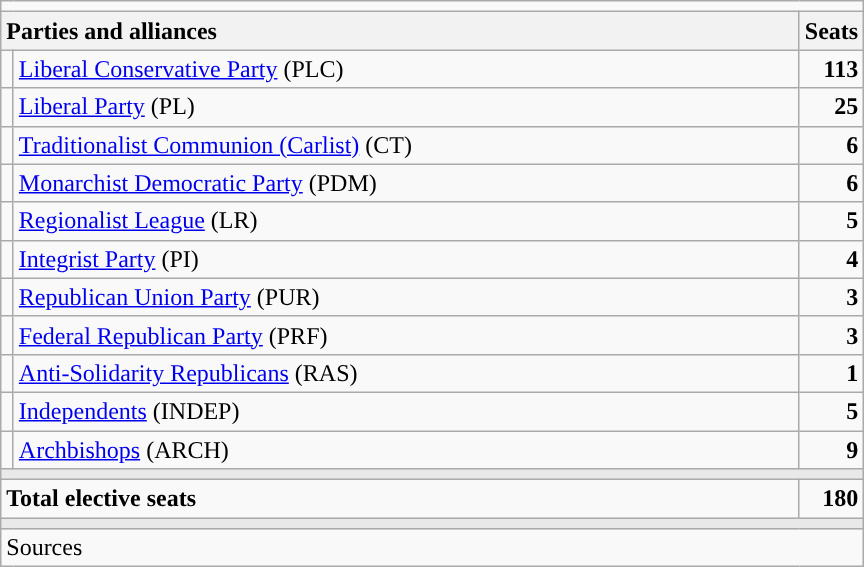<table class="wikitable" style="text-align:right;">
<tr>
<td colspan="3"></td>
</tr>
<tr>
<th style="text-align:left;" colspan="2" width="525">Parties and alliances</th>
<th width="35">Seats</th>
</tr>
<tr>
<td width="1" style="color:inherit;background:"></td>
<td align="left"><a href='#'>Liberal Conservative Party</a> (PLC)</td>
<td><strong>113</strong></td>
</tr>
<tr>
<td style="color:inherit;background:"></td>
<td align="left"><a href='#'>Liberal Party</a> (PL)</td>
<td><strong>25</strong></td>
</tr>
<tr>
<td style="color:inherit;background:"></td>
<td align="left"><a href='#'>Traditionalist Communion (Carlist)</a> (CT)</td>
<td><strong>6</strong></td>
</tr>
<tr>
<td style="color:inherit;background:"></td>
<td align="left"><a href='#'>Monarchist Democratic Party</a> (PDM)</td>
<td><strong>6</strong></td>
</tr>
<tr>
<td style="color:inherit;background:"></td>
<td align="left"><a href='#'>Regionalist League</a> (LR)</td>
<td><strong>5</strong></td>
</tr>
<tr>
<td style="color:inherit;background:"></td>
<td align="left"><a href='#'>Integrist Party</a> (PI)</td>
<td><strong>4</strong></td>
</tr>
<tr>
<td style="color:inherit;background:"></td>
<td align="left"><a href='#'>Republican Union Party</a> (PUR)</td>
<td><strong>3</strong></td>
</tr>
<tr>
<td style="color:inherit;background:"></td>
<td align="left"><a href='#'>Federal Republican Party</a> (PRF)</td>
<td><strong>3</strong></td>
</tr>
<tr>
<td style="color:inherit;background:"></td>
<td align="left"><a href='#'>Anti-Solidarity Republicans</a> (RAS)</td>
<td><strong>1</strong></td>
</tr>
<tr>
<td style="color:inherit;background:"></td>
<td align="left"><a href='#'>Independents</a> (INDEP)</td>
<td><strong>5</strong></td>
</tr>
<tr>
<td style="color:inherit;background:"></td>
<td align="left"><a href='#'>Archbishops</a> (ARCH)</td>
<td><strong>9</strong></td>
</tr>
<tr>
<td colspan="3" bgcolor="#E9E9E9"></td>
</tr>
<tr style="font-weight:bold;">
<td align="left" colspan="2">Total elective seats</td>
<td>180</td>
</tr>
<tr>
<td colspan="3" bgcolor="#E9E9E9"></td>
</tr>
<tr>
<td align="left" colspan="3">Sources</td>
</tr>
</table>
